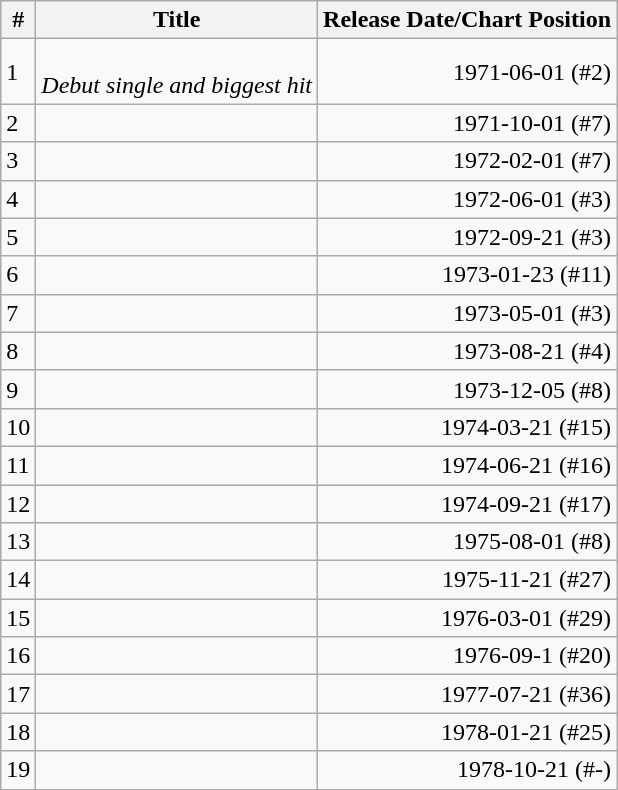<table class="wikitable">
<tr>
<th>#</th>
<th>Title</th>
<th>Release Date/Chart Position</th>
</tr>
<tr>
<td>1</td>
<td align="left"><br><em>Debut single and biggest hit</em></td>
<td align="right">1971-06-01 (#2)</td>
</tr>
<tr>
<td>2</td>
<td align="left"></td>
<td align="right">1971-10-01 (#7)</td>
</tr>
<tr>
<td>3</td>
<td align="left"></td>
<td align="right">1972-02-01 (#7)</td>
</tr>
<tr>
<td>4</td>
<td align="left"></td>
<td align="right">1972-06-01 (#3)</td>
</tr>
<tr>
<td>5</td>
<td align="left"><br></td>
<td align="right">1972-09-21 (#3)</td>
</tr>
<tr>
<td>6</td>
<td align="left"></td>
<td align="right">1973-01-23 (#11)</td>
</tr>
<tr>
<td>7</td>
<td align="left"></td>
<td align="right">1973-05-01 (#3)</td>
</tr>
<tr>
<td>8</td>
<td align="left"><br></td>
<td align="right">1973-08-21 (#4)</td>
</tr>
<tr>
<td>9</td>
<td align="left"></td>
<td align="right">1973-12-05 (#8)</td>
</tr>
<tr>
<td>10</td>
<td align="left"></td>
<td align="right">1974-03-21 (#15)</td>
</tr>
<tr>
<td>11</td>
<td align="left"></td>
<td align="right">1974-06-21 (#16)</td>
</tr>
<tr>
<td>12</td>
<td align="left"></td>
<td align="right">1974-09-21 (#17)</td>
</tr>
<tr>
<td>13</td>
<td align="left"></td>
<td align="right">1975-08-01 (#8)</td>
</tr>
<tr>
<td>14</td>
<td align="left"></td>
<td align="right">1975-11-21 (#27)</td>
</tr>
<tr>
<td>15</td>
<td align="left"><br></td>
<td align="right">1976-03-01 (#29)</td>
</tr>
<tr>
<td>16</td>
<td align="left"></td>
<td align="right">1976-09-1 (#20)</td>
</tr>
<tr>
<td>17</td>
<td align="left"></td>
<td align="right">1977-07-21 (#36)</td>
</tr>
<tr>
<td>18</td>
<td align="left"><br></td>
<td align="right">1978-01-21 (#25)</td>
</tr>
<tr>
<td>19</td>
<td align="left"></td>
<td align="right">1978-10-21 (#-)</td>
</tr>
</table>
